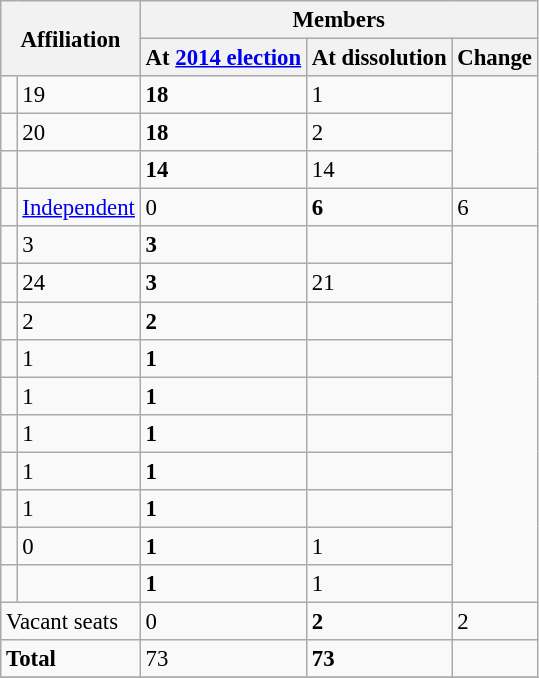<table class="wikitable" style="font-size:95%">
<tr>
<th colspan="2" rowspan="2" style="text-align:center;vertical-align:middle;">Affiliation</th>
<th colspan="3" style="vertical-align:top;">Members</th>
</tr>
<tr>
<th>At <a href='#'>2014 election</a></th>
<th>At dissolution</th>
<th>Change</th>
</tr>
<tr>
<td></td>
<td>19</td>
<td><strong>18</strong></td>
<td align=left> 1</td>
</tr>
<tr>
<td></td>
<td>20</td>
<td><strong>18</strong></td>
<td align=left> 2</td>
</tr>
<tr>
<td></td>
<td></td>
<td><strong>14</strong></td>
<td align=left> 14</td>
</tr>
<tr>
<td>  </td>
<td><a href='#'>Independent</a></td>
<td>0</td>
<td><strong>6</strong></td>
<td align=left> 6</td>
</tr>
<tr>
<td></td>
<td>3</td>
<td><strong>3</strong></td>
<td align=left></td>
</tr>
<tr>
<td></td>
<td>24</td>
<td><strong>3</strong></td>
<td align=left> 21</td>
</tr>
<tr>
<td></td>
<td>2</td>
<td><strong>2</strong></td>
<td align=left></td>
</tr>
<tr>
<td></td>
<td>1</td>
<td><strong>1</strong></td>
<td align=left></td>
</tr>
<tr>
<td></td>
<td>1</td>
<td><strong>1</strong></td>
<td align=left></td>
</tr>
<tr>
<td></td>
<td>1</td>
<td><strong>1</strong></td>
<td align=left></td>
</tr>
<tr>
<td></td>
<td>1</td>
<td><strong>1</strong></td>
<td align=left></td>
</tr>
<tr>
<td></td>
<td>1</td>
<td><strong>1</strong></td>
<td align=left></td>
</tr>
<tr>
<td></td>
<td>0</td>
<td><strong>1</strong></td>
<td align=left> 1</td>
</tr>
<tr>
<td></td>
<td></td>
<td><strong>1</strong></td>
<td align=left> 1</td>
</tr>
<tr>
<td colspan=2>Vacant seats</td>
<td>0</td>
<td><strong>2</strong></td>
<td align=left> 2</td>
</tr>
<tr>
<td colspan="2" rowspan="1"><strong>Total</strong></td>
<td>73</td>
<td><strong>73</strong></td>
<td align=left></td>
</tr>
<tr>
</tr>
</table>
